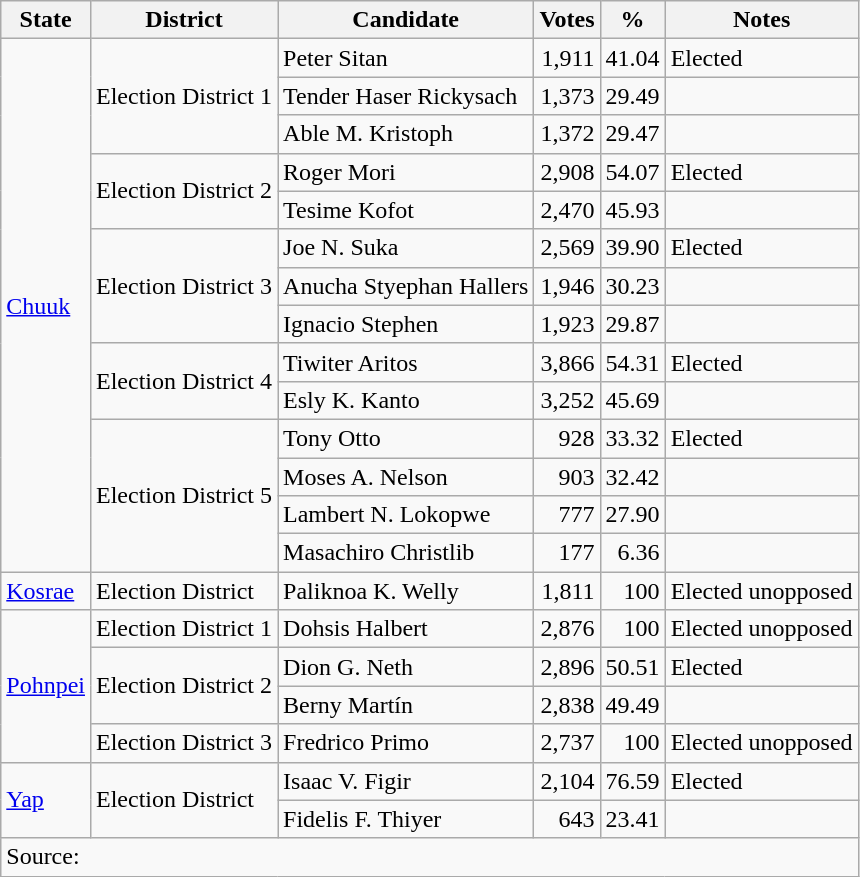<table class="wikitable">
<tr>
<th>State</th>
<th>District</th>
<th>Candidate</th>
<th>Votes</th>
<th>%</th>
<th>Notes</th>
</tr>
<tr>
<td rowspan=14><a href='#'>Chuuk</a></td>
<td rowspan=3>Election District 1</td>
<td>Peter Sitan</td>
<td align=right>1,911</td>
<td align=right>41.04</td>
<td>Elected</td>
</tr>
<tr>
<td>Tender Haser Rickysach</td>
<td align=right>1,373</td>
<td align=right>29.49</td>
<td></td>
</tr>
<tr>
<td>Able M. Kristoph</td>
<td align=right>1,372</td>
<td align=right>29.47</td>
<td></td>
</tr>
<tr>
<td rowspan=2>Election District 2</td>
<td>Roger Mori</td>
<td align=right>2,908</td>
<td align=right>54.07</td>
<td>Elected</td>
</tr>
<tr>
<td>Tesime Kofot</td>
<td align=right>2,470</td>
<td align=right>45.93</td>
<td></td>
</tr>
<tr>
<td rowspan=3>Election District 3</td>
<td>Joe N. Suka</td>
<td align=right>2,569</td>
<td align=right>39.90</td>
<td>Elected</td>
</tr>
<tr>
<td>Anucha Styephan Hallers</td>
<td align=right>1,946</td>
<td align=right>30.23</td>
<td></td>
</tr>
<tr>
<td>Ignacio Stephen</td>
<td align=right>1,923</td>
<td align=right>29.87</td>
<td></td>
</tr>
<tr>
<td rowspan=2>Election District 4</td>
<td>Tiwiter Aritos</td>
<td align=right>3,866</td>
<td align=right>54.31</td>
<td>Elected</td>
</tr>
<tr>
<td>Esly K. Kanto</td>
<td align=right>3,252</td>
<td align=right>45.69</td>
<td></td>
</tr>
<tr>
<td rowspan=4>Election District 5</td>
<td>Tony Otto</td>
<td align=right>928</td>
<td align=right>33.32</td>
<td>Elected</td>
</tr>
<tr>
<td>Moses A. Nelson</td>
<td align=right>903</td>
<td align=right>32.42</td>
<td></td>
</tr>
<tr>
<td>Lambert N. Lokopwe</td>
<td align=right>777</td>
<td align=right>27.90</td>
<td></td>
</tr>
<tr>
<td>Masachiro Christlib</td>
<td align=right>177</td>
<td align=right>6.36</td>
<td></td>
</tr>
<tr>
<td><a href='#'>Kosrae</a></td>
<td>Election District</td>
<td>Paliknoa K. Welly</td>
<td align=right>1,811</td>
<td align=right>100</td>
<td>Elected unopposed</td>
</tr>
<tr>
<td rowspan=4><a href='#'>Pohnpei</a></td>
<td>Election District 1</td>
<td>Dohsis Halbert</td>
<td align=right>2,876</td>
<td align=right>100</td>
<td>Elected unopposed</td>
</tr>
<tr>
<td rowspan=2>Election District 2</td>
<td>Dion G. Neth</td>
<td align=right>2,896</td>
<td align=right>50.51</td>
<td>Elected</td>
</tr>
<tr>
<td>Berny Martín</td>
<td align=right>2,838</td>
<td align=right>49.49</td>
<td></td>
</tr>
<tr>
<td>Election District 3</td>
<td>Fredrico Primo</td>
<td align=right>2,737</td>
<td align=right>100</td>
<td>Elected unopposed</td>
</tr>
<tr>
<td rowspan=2><a href='#'>Yap</a></td>
<td rowspan=2>Election District</td>
<td>Isaac V. Figir</td>
<td align=right>2,104</td>
<td align=right>76.59</td>
<td>Elected</td>
</tr>
<tr>
<td>Fidelis F. Thiyer</td>
<td align=right>643</td>
<td align=right>23.41</td>
<td></td>
</tr>
<tr>
<td colspan=6>Source:</td>
</tr>
</table>
